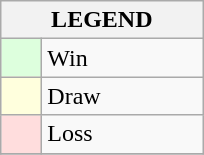<table class="wikitable" border="1">
<tr>
<th colspan="2">LEGEND</th>
</tr>
<tr>
<td style="background:#ddffdd;" width=20> </td>
<td width=100>Win</td>
</tr>
<tr>
<td style="background:#ffffdd"  width=20> </td>
<td width=100>Draw</td>
</tr>
<tr>
<td style="background:#ffdddd;" width=20> </td>
<td width=100>Loss</td>
</tr>
<tr>
</tr>
</table>
